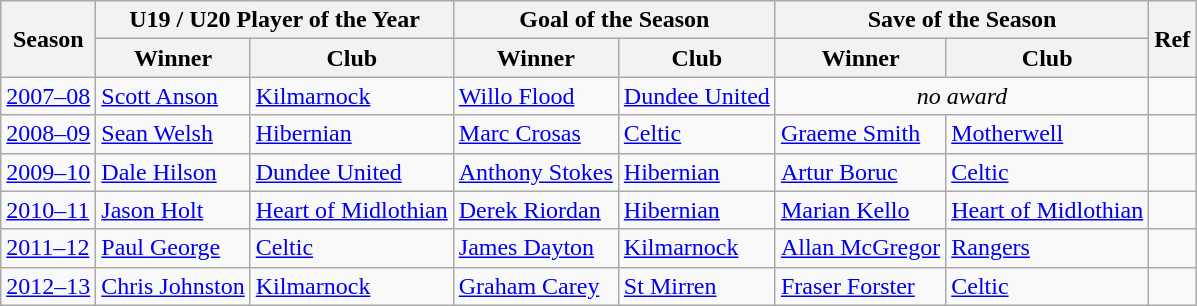<table class="wikitable">
<tr>
<th rowspan="2">Season</th>
<th colspan="2">U19 / U20 Player of the Year</th>
<th colspan="2">Goal of the Season</th>
<th colspan="2">Save of the Season</th>
<th rowspan="2">Ref</th>
</tr>
<tr>
<th>Winner</th>
<th>Club</th>
<th>Winner</th>
<th>Club</th>
<th>Winner</th>
<th>Club</th>
</tr>
<tr>
<td><a href='#'>2007–08</a></td>
<td><a href='#'>Scott Anson</a></td>
<td><a href='#'>Kilmarnock</a></td>
<td><a href='#'>Willo Flood</a></td>
<td><a href='#'>Dundee United</a></td>
<td colspan="2" style="text-align: center;"><em>no award</em></td>
<td></td>
</tr>
<tr>
<td><a href='#'>2008–09</a></td>
<td><a href='#'>Sean Welsh</a></td>
<td><a href='#'>Hibernian</a></td>
<td><a href='#'>Marc Crosas</a></td>
<td><a href='#'>Celtic</a></td>
<td><a href='#'>Graeme Smith</a></td>
<td><a href='#'>Motherwell</a></td>
<td></td>
</tr>
<tr>
<td><a href='#'>2009–10</a></td>
<td><a href='#'>Dale Hilson</a></td>
<td><a href='#'>Dundee United</a></td>
<td><a href='#'>Anthony Stokes</a></td>
<td><a href='#'>Hibernian</a></td>
<td><a href='#'>Artur Boruc</a></td>
<td><a href='#'>Celtic</a></td>
<td></td>
</tr>
<tr>
<td><a href='#'>2010–11</a></td>
<td><a href='#'>Jason Holt</a></td>
<td><a href='#'>Heart of Midlothian</a></td>
<td><a href='#'>Derek Riordan</a></td>
<td><a href='#'>Hibernian</a></td>
<td><a href='#'>Marian Kello</a></td>
<td><a href='#'>Heart of Midlothian</a></td>
<td></td>
</tr>
<tr>
<td><a href='#'>2011–12</a></td>
<td><a href='#'>Paul George</a></td>
<td><a href='#'>Celtic</a></td>
<td><a href='#'>James Dayton</a></td>
<td><a href='#'>Kilmarnock</a></td>
<td><a href='#'>Allan McGregor</a></td>
<td><a href='#'>Rangers</a></td>
<td></td>
</tr>
<tr>
<td><a href='#'>2012–13</a></td>
<td><a href='#'>Chris Johnston</a></td>
<td><a href='#'>Kilmarnock</a></td>
<td><a href='#'>Graham Carey</a></td>
<td><a href='#'>St Mirren</a></td>
<td><a href='#'>Fraser Forster</a></td>
<td><a href='#'>Celtic</a></td>
<td></td>
</tr>
</table>
